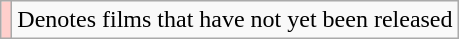<table class="wikitable sortable">
<tr>
<td style="background:#FFCFCC;"></td>
<td>Denotes films that have not yet been released</td>
</tr>
</table>
